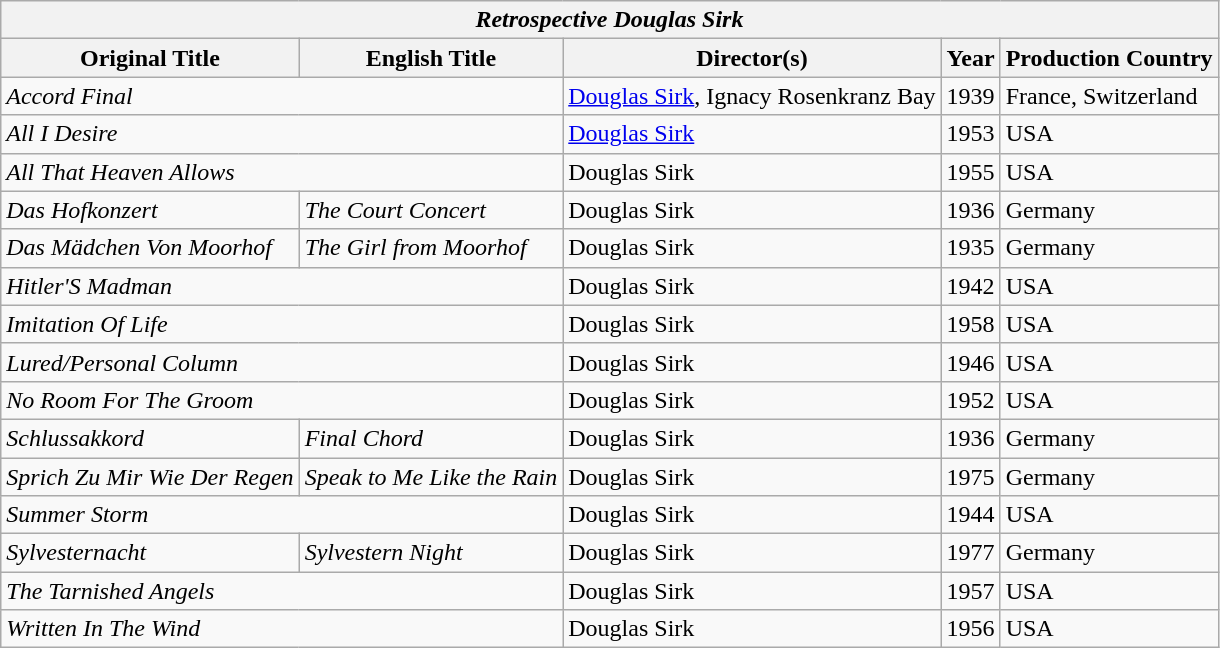<table class="wikitable sortable">
<tr>
<th colspan="5"><strong><em>Retrospective Douglas Sirk</em></strong></th>
</tr>
<tr>
<th>Original Title</th>
<th>English Title</th>
<th>Director(s)</th>
<th>Year</th>
<th>Production Country</th>
</tr>
<tr>
<td colspan="2"><em>Accord Final</em></td>
<td><a href='#'>Douglas Sirk</a>, Ignacy Rosenkranz Bay</td>
<td>1939</td>
<td>France, Switzerland</td>
</tr>
<tr>
<td colspan="2"><em>All I Desire</em></td>
<td><a href='#'>Douglas Sirk</a></td>
<td>1953</td>
<td>USA</td>
</tr>
<tr>
<td colspan="2"><em>All That Heaven Allows</em></td>
<td>Douglas Sirk</td>
<td>1955</td>
<td>USA</td>
</tr>
<tr>
<td><em>Das Hofkonzert</em></td>
<td><em>The Court Concert</em></td>
<td>Douglas Sirk</td>
<td>1936</td>
<td>Germany</td>
</tr>
<tr>
<td><em>Das Mädchen Von Moorhof</em></td>
<td><em>The Girl from Moorhof</em></td>
<td>Douglas Sirk</td>
<td>1935</td>
<td>Germany</td>
</tr>
<tr>
<td colspan="2"><em>Hitler'S Madman</em></td>
<td>Douglas Sirk</td>
<td>1942</td>
<td>USA</td>
</tr>
<tr>
<td colspan="2"><em>Imitation Of Life</em></td>
<td>Douglas Sirk</td>
<td>1958</td>
<td>USA</td>
</tr>
<tr>
<td colspan="2"><em>Lured/Personal Column</em></td>
<td>Douglas Sirk</td>
<td>1946</td>
<td>USA</td>
</tr>
<tr>
<td colspan="2"><em>No Room For The Groom</em></td>
<td>Douglas Sirk</td>
<td>1952</td>
<td>USA</td>
</tr>
<tr>
<td><em>Schlussakkord</em></td>
<td><em>Final Chord</em></td>
<td>Douglas Sirk</td>
<td>1936</td>
<td>Germany</td>
</tr>
<tr>
<td><em>Sprich Zu Mir Wie Der Regen</em></td>
<td><em>Speak to Me Like the Rain</em></td>
<td>Douglas Sirk</td>
<td>1975</td>
<td>Germany</td>
</tr>
<tr>
<td colspan="2"><em>Summer Storm</em></td>
<td>Douglas Sirk</td>
<td>1944</td>
<td>USA</td>
</tr>
<tr>
<td><em>Sylvesternacht</em></td>
<td><em>Sylvestern Night</em></td>
<td>Douglas Sirk</td>
<td>1977</td>
<td>Germany</td>
</tr>
<tr>
<td colspan="2"><em>The Tarnished Angels</em></td>
<td>Douglas Sirk</td>
<td>1957</td>
<td>USA</td>
</tr>
<tr>
<td colspan="2"><em>Written In The Wind</em></td>
<td>Douglas Sirk</td>
<td>1956</td>
<td>USA</td>
</tr>
</table>
